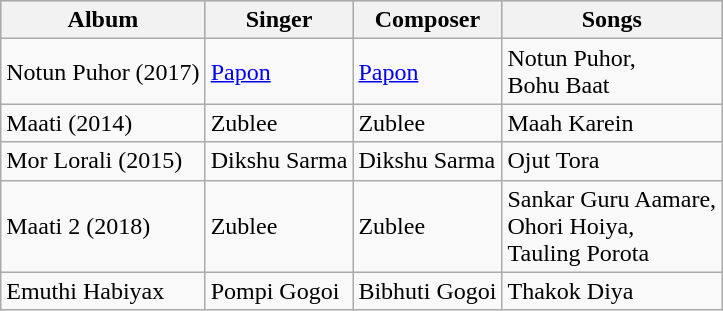<table class="wikitable">
<tr style="background:#ccc; text-align:center;">
<th>Album</th>
<th>Singer</th>
<th>Composer</th>
<th>Songs</th>
</tr>
<tr>
<td>Notun Puhor (2017)</td>
<td><a href='#'>Papon</a></td>
<td><a href='#'>Papon</a></td>
<td>Notun Puhor,<br>Bohu Baat</td>
</tr>
<tr>
<td>Maati (2014)</td>
<td>Zublee</td>
<td>Zublee</td>
<td>Maah Karein</td>
</tr>
<tr>
<td>Mor Lorali (2015)</td>
<td>Dikshu Sarma</td>
<td>Dikshu Sarma</td>
<td>Ojut Tora</td>
</tr>
<tr>
<td>Maati 2 (2018)</td>
<td>Zublee</td>
<td>Zublee</td>
<td>Sankar Guru Aamare,<br>Ohori Hoiya,<br>Tauling Porota</td>
</tr>
<tr>
<td>Emuthi Habiyax</td>
<td>Pompi Gogoi</td>
<td>Bibhuti Gogoi</td>
<td>Thakok Diya</td>
</tr>
</table>
